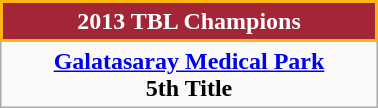<table class="wikitable" style="margin: 0 auto; width: 20%;">
<tr>
<th style="background: #A32638; color: white; border: 2px solid #FCB514;">2013 TBL Champions</th>
</tr>
<tr>
<td align=center><strong><a href='#'>Galatasaray Medical Park</a></strong><br><strong>5th Title</strong> <br></td>
</tr>
</table>
